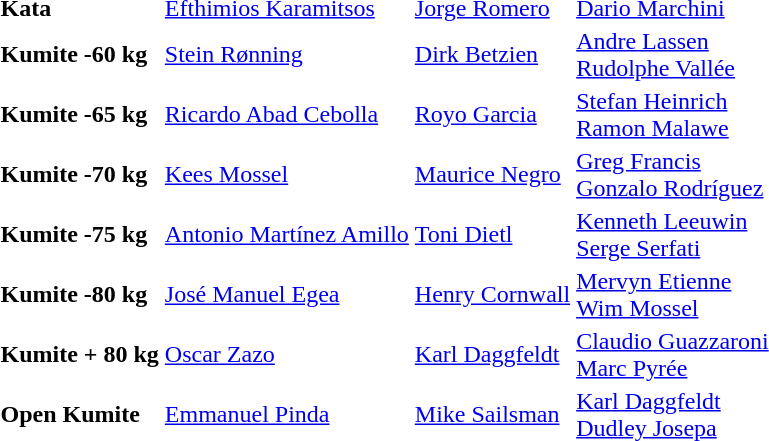<table>
<tr>
<td><strong>Kata</strong></td>
<td> <a href='#'>Efthimios Karamitsos</a></td>
<td> <a href='#'>Jorge Romero</a></td>
<td> <a href='#'>Dario Marchini</a></td>
</tr>
<tr>
<td><strong>Kumite -60 kg</strong></td>
<td> <a href='#'>Stein Rønning</a></td>
<td> <a href='#'>Dirk Betzien</a></td>
<td> <a href='#'>Andre Lassen</a> <br>  <a href='#'>Rudolphe Vallée</a></td>
</tr>
<tr>
<td><strong>Kumite -65 kg</strong></td>
<td> <a href='#'>Ricardo Abad Cebolla</a></td>
<td> <a href='#'>Royo Garcia</a></td>
<td> <a href='#'>Stefan Heinrich</a> <br>  <a href='#'>Ramon Malawe</a></td>
</tr>
<tr>
<td><strong>Kumite -70 kg</strong></td>
<td> <a href='#'>Kees Mossel</a></td>
<td> <a href='#'>Maurice Negro</a></td>
<td> <a href='#'>Greg Francis</a> <br>  <a href='#'>Gonzalo Rodríguez</a></td>
</tr>
<tr>
<td><strong>Kumite -75 kg</strong></td>
<td> <a href='#'>Antonio Martínez Amillo</a></td>
<td> <a href='#'>Toni Dietl</a></td>
<td> <a href='#'>Kenneth Leeuwin</a> <br>  <a href='#'>Serge Serfati</a></td>
</tr>
<tr>
<td><strong>Kumite -80 kg</strong></td>
<td> <a href='#'>José Manuel Egea</a></td>
<td> <a href='#'>Henry Cornwall</a></td>
<td> <a href='#'>Mervyn Etienne</a> <br>  <a href='#'>Wim Mossel</a></td>
</tr>
<tr>
<td><strong>Kumite + 80 kg</strong></td>
<td> <a href='#'>Oscar Zazo</a></td>
<td> <a href='#'>Karl Daggfeldt</a></td>
<td> <a href='#'>Claudio Guazzaroni</a> <br>  <a href='#'>Marc Pyrée</a></td>
</tr>
<tr>
<td><strong>Open Kumite</strong></td>
<td> <a href='#'>Emmanuel Pinda</a></td>
<td> <a href='#'>Mike Sailsman</a></td>
<td> <a href='#'>Karl Daggfeldt</a> <br>  <a href='#'>Dudley Josepa</a></td>
</tr>
<tr>
</tr>
</table>
